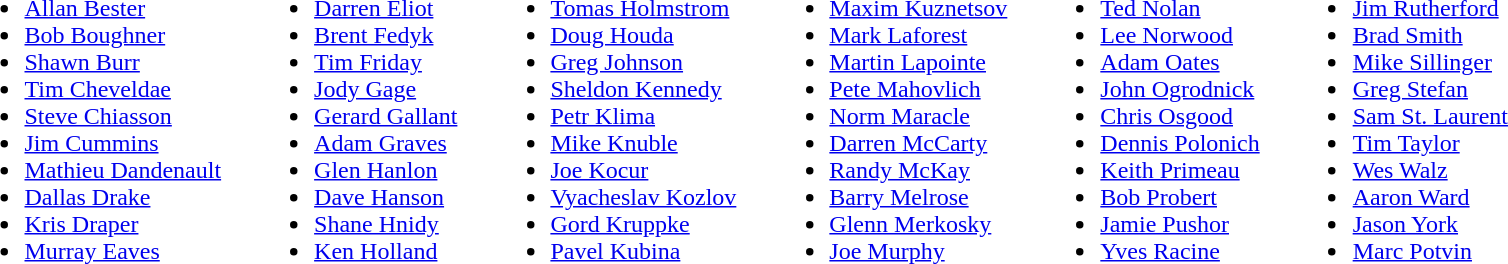<table CELLSPACING="20">
<tr ---->
<td VALIGN="TOP"><br><ul><li><a href='#'>Allan Bester</a></li><li><a href='#'>Bob Boughner</a></li><li><a href='#'>Shawn Burr</a></li><li><a href='#'>Tim Cheveldae</a></li><li><a href='#'>Steve Chiasson</a></li><li><a href='#'>Jim Cummins</a></li><li><a href='#'>Mathieu Dandenault</a></li><li><a href='#'>Dallas Drake</a></li><li><a href='#'>Kris Draper</a></li><li><a href='#'>Murray Eaves</a></li></ul></td>
<td VALIGN="TOP"><br><ul><li><a href='#'>Darren Eliot</a></li><li><a href='#'>Brent Fedyk</a></li><li><a href='#'>Tim Friday</a></li><li><a href='#'>Jody Gage</a></li><li><a href='#'>Gerard Gallant</a></li><li><a href='#'>Adam Graves</a></li><li><a href='#'>Glen Hanlon</a></li><li><a href='#'>Dave Hanson</a></li><li><a href='#'>Shane Hnidy</a></li><li><a href='#'>Ken Holland</a></li></ul></td>
<td VALIGN="TOP"><br><ul><li><a href='#'>Tomas Holmstrom</a></li><li><a href='#'>Doug Houda</a></li><li><a href='#'>Greg Johnson</a></li><li><a href='#'>Sheldon Kennedy</a></li><li><a href='#'>Petr Klima</a></li><li><a href='#'>Mike Knuble</a></li><li><a href='#'>Joe Kocur</a></li><li><a href='#'>Vyacheslav Kozlov</a></li><li><a href='#'>Gord Kruppke</a></li><li><a href='#'>Pavel Kubina</a></li></ul></td>
<td VALIGN="TOP"><br><ul><li><a href='#'>Maxim Kuznetsov</a></li><li><a href='#'>Mark Laforest</a></li><li><a href='#'>Martin Lapointe</a></li><li><a href='#'>Pete Mahovlich</a></li><li><a href='#'>Norm Maracle</a></li><li><a href='#'>Darren McCarty</a></li><li><a href='#'>Randy McKay</a></li><li><a href='#'>Barry Melrose</a></li><li><a href='#'>Glenn Merkosky</a></li><li><a href='#'>Joe Murphy</a></li></ul></td>
<td VALIGN="TOP"><br><ul><li><a href='#'>Ted Nolan</a></li><li><a href='#'>Lee Norwood</a></li><li><a href='#'>Adam Oates</a></li><li><a href='#'>John Ogrodnick</a></li><li><a href='#'>Chris Osgood</a></li><li><a href='#'>Dennis Polonich</a></li><li><a href='#'>Keith Primeau</a></li><li><a href='#'>Bob Probert</a></li><li><a href='#'>Jamie Pushor</a></li><li><a href='#'>Yves Racine</a></li></ul></td>
<td VALIGN="TOP"><br><ul><li><a href='#'>Jim Rutherford</a></li><li><a href='#'>Brad Smith</a></li><li><a href='#'>Mike Sillinger</a></li><li><a href='#'>Greg Stefan</a></li><li><a href='#'>Sam St. Laurent</a></li><li><a href='#'>Tim Taylor</a></li><li><a href='#'>Wes Walz</a></li><li><a href='#'>Aaron Ward</a></li><li><a href='#'>Jason York</a></li><li><a href='#'>Marc Potvin</a></li></ul></td>
</tr>
</table>
